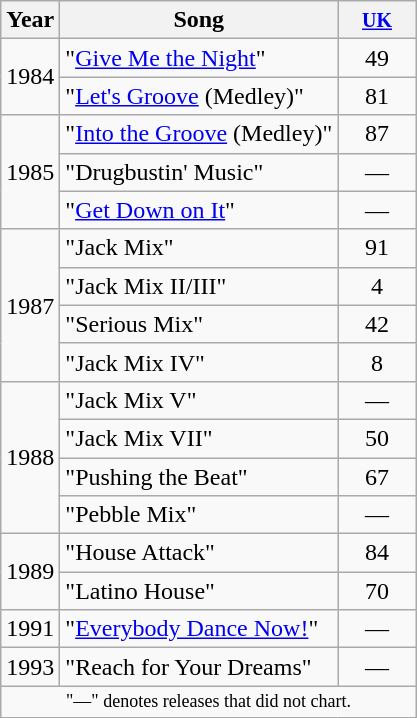<table class="wikitable">
<tr>
<th>Year</th>
<th>Song</th>
<th style="width:45px;"><small><a href='#'>UK</a></small><br></th>
</tr>
<tr>
<td rowspan="2">1984</td>
<td>"<a href='#'>Give Me the Night</a>"</td>
<td align=center>49</td>
</tr>
<tr>
<td>"<a href='#'>Let's Groove</a> (Medley)"</td>
<td align=center>81</td>
</tr>
<tr>
<td rowspan="3">1985</td>
<td>"<a href='#'>Into the Groove</a> (Medley)"</td>
<td align=center>87</td>
</tr>
<tr>
<td>"Drugbustin' Music"</td>
<td align=center>—</td>
</tr>
<tr>
<td>"<a href='#'>Get Down on It</a>"</td>
<td align=center>—</td>
</tr>
<tr>
<td rowspan="4">1987</td>
<td>"Jack Mix"</td>
<td align=center>91</td>
</tr>
<tr>
<td>"Jack Mix II/III"</td>
<td align=center>4</td>
</tr>
<tr>
<td>"Serious Mix"</td>
<td align=center>42</td>
</tr>
<tr>
<td>"Jack Mix IV"</td>
<td align=center>8</td>
</tr>
<tr>
<td rowspan="4">1988</td>
<td>"Jack Mix V"</td>
<td align=center>—</td>
</tr>
<tr>
<td>"Jack Mix VII"</td>
<td align=center>50</td>
</tr>
<tr>
<td>"Pushing the Beat"</td>
<td align=center>67</td>
</tr>
<tr>
<td>"Pebble Mix"</td>
<td align=center>—</td>
</tr>
<tr>
<td rowspan="2">1989</td>
<td>"House Attack"</td>
<td align=center>84</td>
</tr>
<tr>
<td>"Latino House"</td>
<td align=center>70</td>
</tr>
<tr>
<td rowspan="1">1991</td>
<td>"<a href='#'>Everybody Dance Now!</a>"</td>
<td align=center>—</td>
</tr>
<tr>
<td rowspan="1">1993</td>
<td>"Reach for Your Dreams"</td>
<td align=center>—</td>
</tr>
<tr>
<td colspan="7" style="text-align:center; font-size:9pt;">"—" denotes releases that did not chart.</td>
</tr>
</table>
